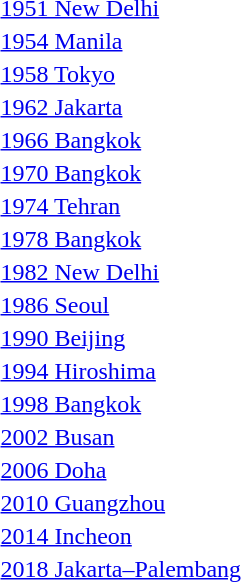<table>
<tr>
<td><a href='#'>1951 New Delhi</a></td>
<td></td>
<td></td>
<td></td>
</tr>
<tr>
<td><a href='#'>1954 Manila</a></td>
<td></td>
<td></td>
<td></td>
</tr>
<tr>
<td><a href='#'>1958 Tokyo</a></td>
<td></td>
<td></td>
<td></td>
</tr>
<tr>
<td><a href='#'>1962 Jakarta</a></td>
<td></td>
<td></td>
<td></td>
</tr>
<tr>
<td><a href='#'>1966 Bangkok</a></td>
<td></td>
<td></td>
<td></td>
</tr>
<tr>
<td><a href='#'>1970 Bangkok</a></td>
<td></td>
<td></td>
<td></td>
</tr>
<tr>
<td><a href='#'>1974 Tehran</a></td>
<td></td>
<td></td>
<td></td>
</tr>
<tr>
<td><a href='#'>1978 Bangkok</a></td>
<td></td>
<td></td>
<td></td>
</tr>
<tr>
<td><a href='#'>1982 New Delhi</a></td>
<td></td>
<td></td>
<td></td>
</tr>
<tr>
<td><a href='#'>1986 Seoul</a></td>
<td></td>
<td></td>
<td></td>
</tr>
<tr>
<td><a href='#'>1990 Beijing</a></td>
<td></td>
<td></td>
<td></td>
</tr>
<tr>
<td><a href='#'>1994 Hiroshima</a></td>
<td></td>
<td></td>
<td></td>
</tr>
<tr>
<td><a href='#'>1998 Bangkok</a></td>
<td></td>
<td></td>
<td></td>
</tr>
<tr>
<td><a href='#'>2002 Busan</a></td>
<td></td>
<td></td>
<td></td>
</tr>
<tr>
<td><a href='#'>2006 Doha</a></td>
<td></td>
<td></td>
<td></td>
</tr>
<tr>
<td><a href='#'>2010 Guangzhou</a></td>
<td></td>
<td></td>
<td></td>
</tr>
<tr>
<td><a href='#'>2014 Incheon</a></td>
<td></td>
<td></td>
<td></td>
</tr>
<tr>
<td><a href='#'>2018 Jakarta–Palembang</a></td>
<td></td>
<td></td>
<td></td>
</tr>
</table>
